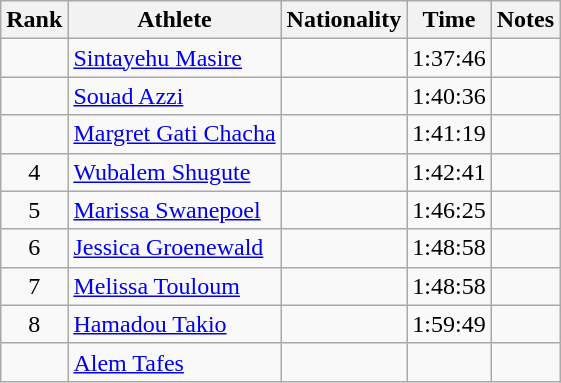<table class="wikitable sortable" style="text-align:center">
<tr>
<th>Rank</th>
<th>Athlete</th>
<th>Nationality</th>
<th>Time</th>
<th>Notes</th>
</tr>
<tr>
<td></td>
<td align="left"><a href='#'>Sintayehu Masire</a></td>
<td align=left></td>
<td>1:37:46</td>
<td></td>
</tr>
<tr>
<td></td>
<td align="left"><a href='#'>Souad Azzi</a></td>
<td align=left></td>
<td>1:40:36</td>
<td></td>
</tr>
<tr>
<td></td>
<td align="left"><a href='#'>Margret Gati Chacha</a></td>
<td align=left></td>
<td>1:41:19</td>
<td></td>
</tr>
<tr>
<td>4</td>
<td align="left"><a href='#'>Wubalem Shugute</a></td>
<td align=left></td>
<td>1:42:41</td>
<td></td>
</tr>
<tr>
<td>5</td>
<td align="left"><a href='#'>Marissa Swanepoel</a></td>
<td align=left></td>
<td>1:46:25</td>
<td></td>
</tr>
<tr>
<td>6</td>
<td align="left"><a href='#'>Jessica Groenewald</a></td>
<td align=left></td>
<td>1:48:58</td>
<td></td>
</tr>
<tr>
<td>7</td>
<td align="left"><a href='#'>Melissa Touloum</a></td>
<td align=left></td>
<td>1:48:58</td>
<td></td>
</tr>
<tr>
<td>8</td>
<td align="left"><a href='#'>Hamadou Takio</a></td>
<td align=left></td>
<td>1:59:49</td>
<td></td>
</tr>
<tr>
<td></td>
<td align="left"><a href='#'>Alem Tafes</a></td>
<td align=left></td>
<td></td>
<td></td>
</tr>
</table>
